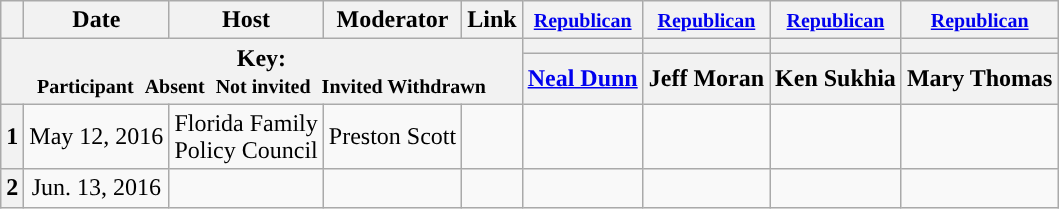<table class="wikitable" style="text-align:center;">
<tr>
<th scope="col"></th>
<th scope="col">Date</th>
<th scope="col">Host</th>
<th scope="col">Moderator</th>
<th scope="col">Link</th>
<th scope="col"><small><a href='#'>Republican</a></small></th>
<th scope="col"><small><a href='#'>Republican</a></small></th>
<th scope="col"><small><a href='#'>Republican</a></small></th>
<th scope="col"><small><a href='#'>Republican</a></small></th>
</tr>
<tr>
<th colspan="5" rowspan="2">Key:<br> <small>Participant </small>  <small>Absent </small>  <small>Not invited </small>  <small>Invited  Withdrawn</small></th>
<th scope="col" style="background:"></th>
<th scope="col" style="background:"></th>
<th scope="col" style="background:"></th>
<th scope="col" style="background:"></th>
</tr>
<tr>
<th scope="col"><a href='#'>Neal Dunn</a></th>
<th scope="col">Jeff Moran</th>
<th scope="col">Ken Sukhia</th>
<th scope="col">Mary Thomas</th>
</tr>
<tr>
<th>1</th>
<td style="white-space:nowrap;">May 12, 2016</td>
<td style="white-space:nowrap;">Florida Family<br>Policy Council</td>
<td style="white-space:nowrap;">Preston Scott</td>
<td style="white-space:nowrap;"></td>
<td></td>
<td></td>
<td></td>
<td></td>
</tr>
<tr>
<th>2</th>
<td style="white-space:nowrap;">Jun. 13, 2016</td>
<td style="white-space:nowrap;"></td>
<td style="white-space:nowrap;"></td>
<td style="white-space:nowrap;"><br></td>
<td></td>
<td></td>
<td></td>
<td></td>
</tr>
</table>
